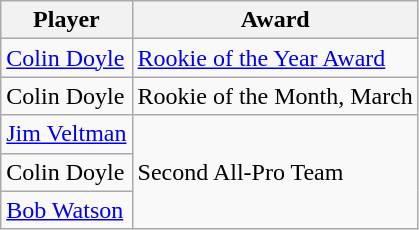<table class="wikitable">
<tr>
<th>Player</th>
<th>Award</th>
</tr>
<tr>
<td><a href='#'>Colin Doyle</a></td>
<td><a href='#'>Rookie of the Year Award</a></td>
</tr>
<tr>
<td>Colin Doyle</td>
<td>Rookie of the Month, March</td>
</tr>
<tr>
<td><a href='#'>Jim Veltman</a></td>
<td rowspan=3>Second All-Pro Team</td>
</tr>
<tr>
<td>Colin Doyle</td>
</tr>
<tr>
<td><a href='#'>Bob Watson</a></td>
</tr>
</table>
